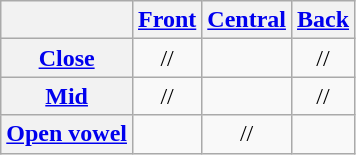<table class="wikitable" style="text-align: center;">
<tr>
<th></th>
<th><a href='#'>Front</a></th>
<th><a href='#'>Central</a></th>
<th><a href='#'>Back</a></th>
</tr>
<tr>
<th><a href='#'>Close</a></th>
<td>//</td>
<td></td>
<td>//</td>
</tr>
<tr>
<th><a href='#'>Mid</a></th>
<td>//</td>
<td></td>
<td>//</td>
</tr>
<tr>
<th><a href='#'>Open vowel</a></th>
<td></td>
<td>//</td>
<td></td>
</tr>
</table>
